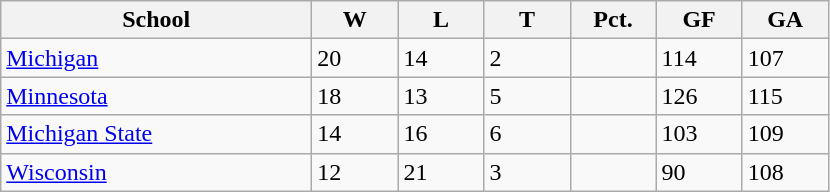<table class="wikitable">
<tr>
<th scope="col" width="200">School</th>
<th scope="col" width="50">W</th>
<th scope="col" width="50">L</th>
<th scope="col" width="50">T</th>
<th scope="col" width="50"><strong>Pct.</strong></th>
<th scope="col" width="50">GF</th>
<th scope="col" width="50">GA</th>
</tr>
<tr>
<td><a href='#'>Michigan</a></td>
<td>20</td>
<td>14</td>
<td>2</td>
<td><strong></strong></td>
<td>114</td>
<td>107</td>
</tr>
<tr>
<td><a href='#'>Minnesota</a></td>
<td>18</td>
<td>13</td>
<td>5</td>
<td><strong></strong></td>
<td>126</td>
<td>115</td>
</tr>
<tr>
<td><a href='#'>Michigan State</a></td>
<td>14</td>
<td>16</td>
<td>6</td>
<td><strong></strong></td>
<td>103</td>
<td>109</td>
</tr>
<tr>
<td><a href='#'>Wisconsin</a></td>
<td>12</td>
<td>21</td>
<td>3</td>
<td><strong></strong></td>
<td>90</td>
<td>108</td>
</tr>
</table>
